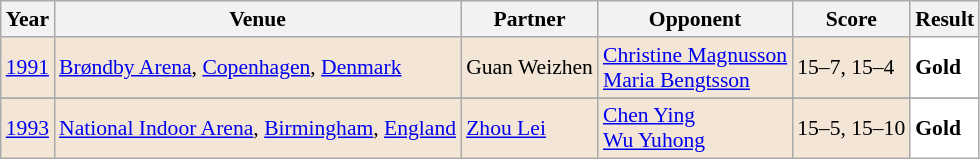<table class="sortable wikitable" style="font-size: 90%;">
<tr>
<th>Year</th>
<th>Venue</th>
<th>Partner</th>
<th>Opponent</th>
<th>Score</th>
<th>Result</th>
</tr>
<tr style="background:#F3E6D7">
<td align="center"><a href='#'>1991</a></td>
<td align="left"><a href='#'>Brøndby Arena</a>, <a href='#'>Copenhagen</a>, <a href='#'>Denmark</a></td>
<td align="left"> Guan Weizhen</td>
<td align="left"> <a href='#'>Christine Magnusson</a><br> <a href='#'>Maria Bengtsson</a></td>
<td align="left">15–7, 15–4</td>
<td style="text-align:left; background: white"> <strong>Gold</strong></td>
</tr>
<tr>
</tr>
<tr style="background:#F3E6D7">
<td align="center"><a href='#'>1993</a></td>
<td align="left"><a href='#'>National Indoor Arena</a>, <a href='#'>Birmingham</a>, <a href='#'>England</a></td>
<td align="left"> <a href='#'>Zhou Lei</a></td>
<td align="left"> <a href='#'>Chen Ying</a><br> <a href='#'>Wu Yuhong</a></td>
<td align="left">15–5, 15–10</td>
<td style="text-align:left; background: white"> <strong>Gold</strong></td>
</tr>
</table>
